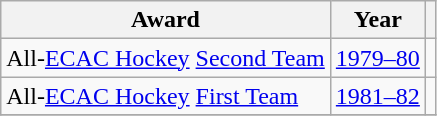<table class="wikitable">
<tr>
<th>Award</th>
<th>Year</th>
<th></th>
</tr>
<tr>
<td>All-<a href='#'>ECAC Hockey</a> <a href='#'>Second Team</a></td>
<td><a href='#'>1979–80</a></td>
<td></td>
</tr>
<tr>
<td>All-<a href='#'>ECAC Hockey</a> <a href='#'>First Team</a></td>
<td><a href='#'>1981–82</a></td>
<td></td>
</tr>
<tr>
</tr>
</table>
